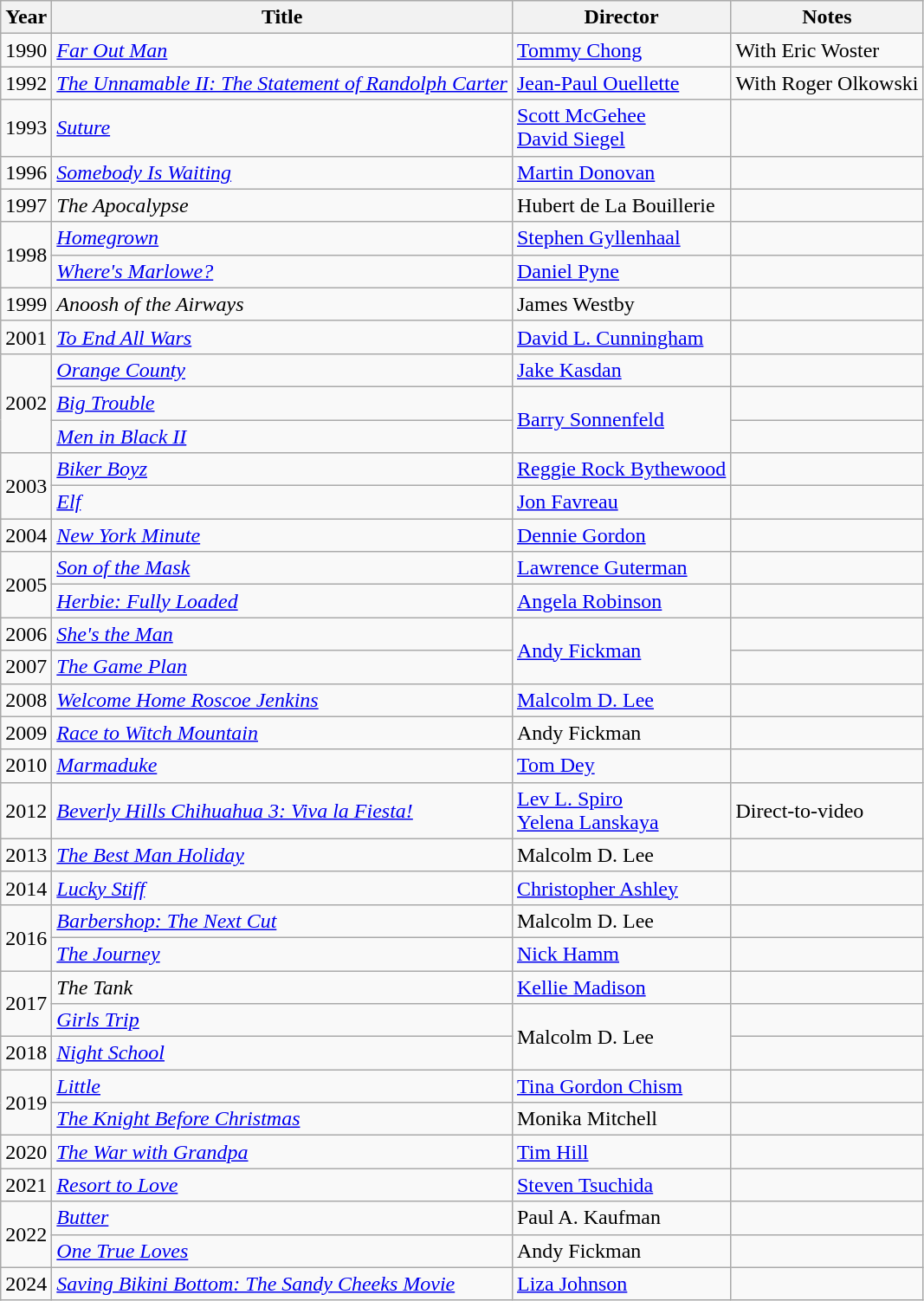<table class="wikitable">
<tr>
<th>Year</th>
<th>Title</th>
<th>Director</th>
<th>Notes</th>
</tr>
<tr>
<td>1990</td>
<td><em><a href='#'>Far Out Man</a></em></td>
<td><a href='#'>Tommy Chong</a></td>
<td>With Eric Woster</td>
</tr>
<tr>
<td>1992</td>
<td><em><a href='#'>The Unnamable II: The Statement of Randolph Carter</a></em></td>
<td><a href='#'>Jean-Paul Ouellette</a></td>
<td>With Roger Olkowski</td>
</tr>
<tr>
<td>1993</td>
<td><em><a href='#'>Suture</a></em></td>
<td><a href='#'>Scott McGehee</a><br><a href='#'>David Siegel</a></td>
<td></td>
</tr>
<tr>
<td>1996</td>
<td><em><a href='#'>Somebody Is Waiting</a></em></td>
<td><a href='#'>Martin Donovan</a></td>
<td></td>
</tr>
<tr>
<td>1997</td>
<td><em>The Apocalypse</em></td>
<td>Hubert de La Bouillerie</td>
<td></td>
</tr>
<tr>
<td rowspan=2>1998</td>
<td><em><a href='#'>Homegrown</a></em></td>
<td><a href='#'>Stephen Gyllenhaal</a></td>
<td></td>
</tr>
<tr>
<td><em><a href='#'>Where's Marlowe?</a></em></td>
<td><a href='#'>Daniel Pyne</a></td>
<td></td>
</tr>
<tr>
<td>1999</td>
<td><em>Anoosh of the Airways</em></td>
<td>James Westby</td>
<td></td>
</tr>
<tr>
<td>2001</td>
<td><em><a href='#'>To End All Wars</a></em></td>
<td><a href='#'>David L. Cunningham</a></td>
<td></td>
</tr>
<tr>
<td rowspan=3>2002</td>
<td><em><a href='#'>Orange County</a></em></td>
<td><a href='#'>Jake Kasdan</a></td>
<td></td>
</tr>
<tr>
<td><em><a href='#'>Big Trouble</a></em></td>
<td rowspan=2><a href='#'>Barry Sonnenfeld</a></td>
<td></td>
</tr>
<tr>
<td><em><a href='#'>Men in Black II</a></em></td>
<td></td>
</tr>
<tr>
<td rowspan=2>2003</td>
<td><em><a href='#'>Biker Boyz</a></em></td>
<td><a href='#'>Reggie Rock Bythewood</a></td>
<td></td>
</tr>
<tr>
<td><em><a href='#'>Elf</a></em></td>
<td><a href='#'>Jon Favreau</a></td>
<td></td>
</tr>
<tr>
<td>2004</td>
<td><em><a href='#'>New York Minute</a></em></td>
<td><a href='#'>Dennie Gordon</a></td>
<td></td>
</tr>
<tr>
<td rowspan=2>2005</td>
<td><em><a href='#'>Son of the Mask</a></em></td>
<td><a href='#'>Lawrence Guterman</a></td>
<td></td>
</tr>
<tr>
<td><em><a href='#'>Herbie: Fully Loaded</a></em></td>
<td><a href='#'>Angela Robinson</a></td>
<td></td>
</tr>
<tr>
<td>2006</td>
<td><em><a href='#'>She's the Man</a></em></td>
<td rowspan=2><a href='#'>Andy Fickman</a></td>
<td></td>
</tr>
<tr>
<td>2007</td>
<td><em><a href='#'>The Game Plan</a></em></td>
<td></td>
</tr>
<tr>
<td>2008</td>
<td><em><a href='#'>Welcome Home Roscoe Jenkins</a></em></td>
<td><a href='#'>Malcolm D. Lee</a></td>
<td></td>
</tr>
<tr>
<td>2009</td>
<td><em><a href='#'>Race to Witch Mountain</a></em></td>
<td>Andy Fickman</td>
<td></td>
</tr>
<tr>
<td>2010</td>
<td><em><a href='#'>Marmaduke</a></em></td>
<td><a href='#'>Tom Dey</a></td>
<td></td>
</tr>
<tr>
<td>2012</td>
<td><em><a href='#'>Beverly Hills Chihuahua 3: Viva la Fiesta!</a></em></td>
<td><a href='#'>Lev L. Spiro</a><br><a href='#'>Yelena Lanskaya</a></td>
<td>Direct-to-video</td>
</tr>
<tr>
<td>2013</td>
<td><em><a href='#'>The Best Man Holiday</a></em></td>
<td>Malcolm D. Lee</td>
<td></td>
</tr>
<tr>
<td>2014</td>
<td><em><a href='#'>Lucky Stiff</a></em></td>
<td><a href='#'>Christopher Ashley</a></td>
<td></td>
</tr>
<tr>
<td rowspan=2>2016</td>
<td><em><a href='#'>Barbershop: The Next Cut</a></em></td>
<td>Malcolm D. Lee</td>
<td></td>
</tr>
<tr>
<td><em><a href='#'>The Journey</a></em></td>
<td><a href='#'>Nick Hamm</a></td>
<td></td>
</tr>
<tr>
<td rowspan=2>2017</td>
<td><em>The Tank</em></td>
<td><a href='#'>Kellie Madison</a></td>
<td></td>
</tr>
<tr>
<td><em><a href='#'>Girls Trip</a></em></td>
<td rowspan=2>Malcolm D. Lee</td>
<td></td>
</tr>
<tr>
<td>2018</td>
<td><em><a href='#'>Night School</a></em></td>
<td></td>
</tr>
<tr>
<td rowspan=2>2019</td>
<td><em><a href='#'>Little</a></em></td>
<td><a href='#'>Tina Gordon Chism</a></td>
<td></td>
</tr>
<tr>
<td><em><a href='#'>The Knight Before Christmas</a></em></td>
<td>Monika Mitchell</td>
<td></td>
</tr>
<tr>
<td>2020</td>
<td><em><a href='#'>The War with Grandpa</a></em></td>
<td><a href='#'>Tim Hill</a></td>
<td></td>
</tr>
<tr>
<td>2021</td>
<td><em><a href='#'>Resort to Love</a></em></td>
<td><a href='#'>Steven Tsuchida</a></td>
<td></td>
</tr>
<tr>
<td rowspan=2>2022</td>
<td><em><a href='#'>Butter</a></em></td>
<td>Paul A. Kaufman</td>
<td></td>
</tr>
<tr>
<td><em><a href='#'>One True Loves</a></em></td>
<td>Andy Fickman</td>
<td></td>
</tr>
<tr>
<td>2024</td>
<td><em><a href='#'>Saving Bikini Bottom: The Sandy Cheeks Movie</a></em></td>
<td><a href='#'>Liza Johnson</a></td>
<td></td>
</tr>
</table>
